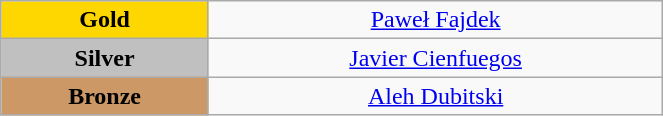<table class="wikitable" style="text-align:center; " width="35%">
<tr>
<td bgcolor="gold"><strong>Gold</strong></td>
<td><a href='#'>Paweł Fajdek</a><br>  <small><em></em></small></td>
</tr>
<tr>
<td bgcolor="silver"><strong>Silver</strong></td>
<td><a href='#'>Javier Cienfuegos</a><br>  <small><em></em></small></td>
</tr>
<tr>
<td bgcolor="CC9966"><strong>Bronze</strong></td>
<td><a href='#'>Aleh Dubitski</a><br>  <small><em></em></small></td>
</tr>
</table>
